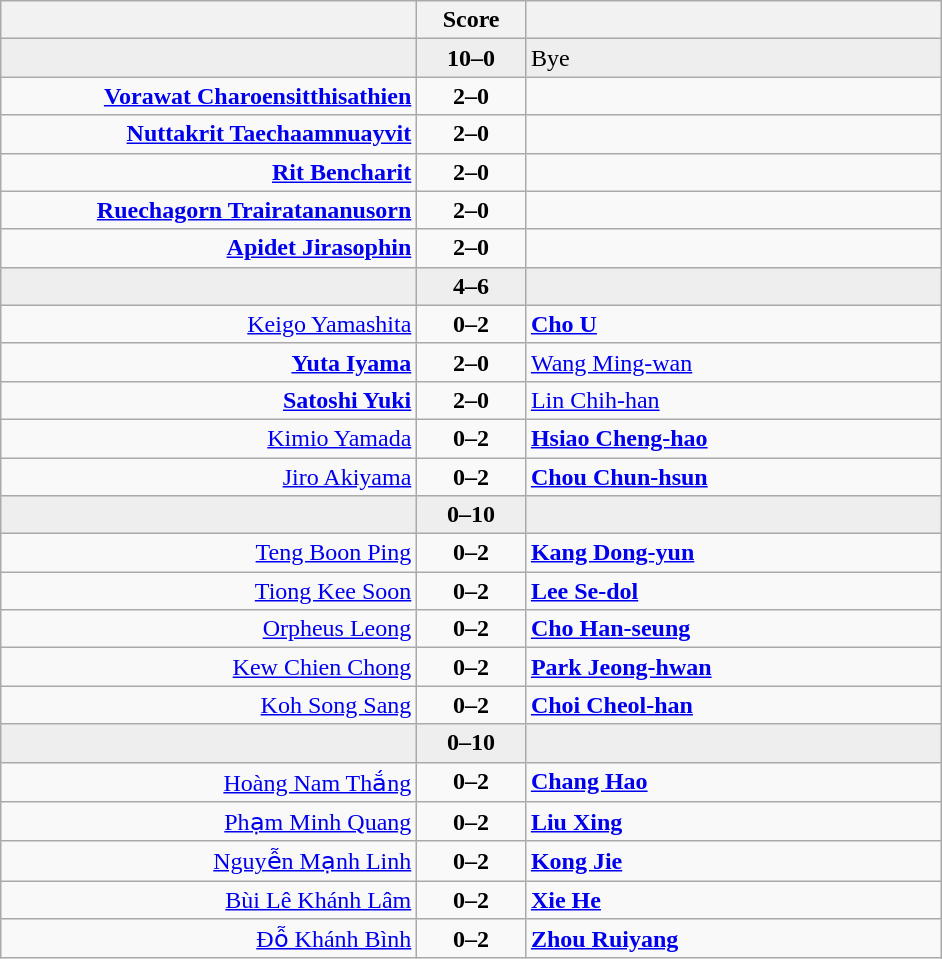<table class="wikitable" style="text-align: center;">
<tr>
<th align="right" width="270"></th>
<th width="65">Score</th>
<th align="left" width="270"></th>
</tr>
<tr bgcolor=eeeeee>
<td align=right><strong></strong></td>
<td align=center><strong>10–0</strong></td>
<td align=left>Bye</td>
</tr>
<tr>
<td align=right><strong><a href='#'>Vorawat Charoensitthisathien</a></strong></td>
<td align=center><strong>2–0</strong></td>
<td align=left></td>
</tr>
<tr>
<td align=right><strong><a href='#'>Nuttakrit Taechaamnuayvit</a></strong></td>
<td align=center><strong>2–0</strong></td>
<td align=left></td>
</tr>
<tr>
<td align=right><strong><a href='#'>Rit Bencharit</a></strong></td>
<td align=center><strong>2–0</strong></td>
<td align=left></td>
</tr>
<tr>
<td align=right><strong><a href='#'>Ruechagorn Trairatananusorn</a></strong></td>
<td align=center><strong>2–0</strong></td>
<td align=left></td>
</tr>
<tr>
<td align=right><strong><a href='#'>Apidet Jirasophin</a></strong></td>
<td align=center><strong>2–0</strong></td>
<td align=left></td>
</tr>
<tr bgcolor=eeeeee>
<td align=right></td>
<td align=center><strong>4–6</strong></td>
<td align=left><strong></strong></td>
</tr>
<tr>
<td align=right><a href='#'>Keigo Yamashita</a></td>
<td align=center><strong>0–2</strong></td>
<td align=left><strong><a href='#'>Cho U</a></strong></td>
</tr>
<tr>
<td align=right><strong><a href='#'>Yuta Iyama</a></strong></td>
<td align=center><strong>2–0</strong></td>
<td align=left><a href='#'>Wang Ming-wan</a></td>
</tr>
<tr>
<td align=right><strong><a href='#'>Satoshi Yuki</a></strong></td>
<td align=center><strong>2–0</strong></td>
<td align=left><a href='#'>Lin Chih-han</a></td>
</tr>
<tr>
<td align=right><a href='#'>Kimio Yamada</a></td>
<td align=center><strong>0–2</strong></td>
<td align=left><strong><a href='#'>Hsiao Cheng-hao</a></strong></td>
</tr>
<tr>
<td align=right><a href='#'>Jiro Akiyama</a></td>
<td align=center><strong>0–2</strong></td>
<td align=left><strong><a href='#'>Chou Chun-hsun</a></strong></td>
</tr>
<tr bgcolor=eeeeee>
<td align=right></td>
<td align=center><strong>0–10</strong></td>
<td align=left><strong></strong></td>
</tr>
<tr>
<td align=right><a href='#'>Teng Boon Ping</a></td>
<td align=center><strong>0–2</strong></td>
<td align=left><strong><a href='#'>Kang Dong-yun</a></strong></td>
</tr>
<tr>
<td align=right><a href='#'>Tiong Kee Soon</a></td>
<td align=center><strong>0–2</strong></td>
<td align=left><strong><a href='#'>Lee Se-dol</a></strong></td>
</tr>
<tr>
<td align=right><a href='#'>Orpheus Leong</a></td>
<td align=center><strong>0–2</strong></td>
<td align=left><strong><a href='#'>Cho Han-seung</a></strong></td>
</tr>
<tr>
<td align=right><a href='#'>Kew Chien Chong</a></td>
<td align=center><strong>0–2</strong></td>
<td align=left><strong><a href='#'>Park Jeong-hwan</a></strong></td>
</tr>
<tr>
<td align=right><a href='#'>Koh Song Sang</a></td>
<td align=center><strong>0–2</strong></td>
<td align=left><strong><a href='#'>Choi Cheol-han</a></strong></td>
</tr>
<tr bgcolor=eeeeee>
<td align=right></td>
<td align=center><strong>0–10</strong></td>
<td align=left><strong></strong></td>
</tr>
<tr>
<td align=right><a href='#'>Hoàng Nam Thắng</a></td>
<td align=center><strong>0–2</strong></td>
<td align=left><strong><a href='#'>Chang Hao</a></strong></td>
</tr>
<tr>
<td align=right><a href='#'>Phạm Minh Quang</a></td>
<td align=center><strong>0–2</strong></td>
<td align=left><strong><a href='#'>Liu Xing</a></strong></td>
</tr>
<tr>
<td align=right><a href='#'>Nguyễn Mạnh Linh</a></td>
<td align=center><strong>0–2</strong></td>
<td align=left><strong><a href='#'>Kong Jie</a></strong></td>
</tr>
<tr>
<td align=right><a href='#'>Bùi Lê Khánh Lâm</a></td>
<td align=center><strong>0–2</strong></td>
<td align=left><strong><a href='#'>Xie He</a></strong></td>
</tr>
<tr>
<td align=right><a href='#'>Đỗ Khánh Bình</a></td>
<td align=center><strong>0–2</strong></td>
<td align=left><strong><a href='#'>Zhou Ruiyang</a></strong></td>
</tr>
</table>
